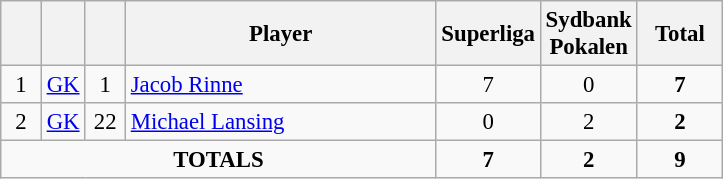<table class="wikitable sortable" style="font-size: 95%; text-align: center;">
<tr>
<th width=20></th>
<th width=20></th>
<th width=20></th>
<th width=200>Player</th>
<th width=50>Superliga</th>
<th width=50>Sydbank Pokalen</th>
<th width=50>Total</th>
</tr>
<tr>
<td rowspan=1>1</td>
<td><a href='#'>GK</a></td>
<td>1</td>
<td align=left> <a href='#'>Jacob Rinne</a></td>
<td>7</td>
<td>0</td>
<td><strong>7</strong></td>
</tr>
<tr>
<td rowspan=1>2</td>
<td><a href='#'>GK</a></td>
<td>22</td>
<td align=left> <a href='#'>Michael Lansing</a></td>
<td>0</td>
<td>2</td>
<td><strong>2</strong></td>
</tr>
<tr>
<td colspan="4"><strong>TOTALS</strong></td>
<td><strong>7</strong></td>
<td><strong>2</strong></td>
<td><strong>9</strong></td>
</tr>
</table>
